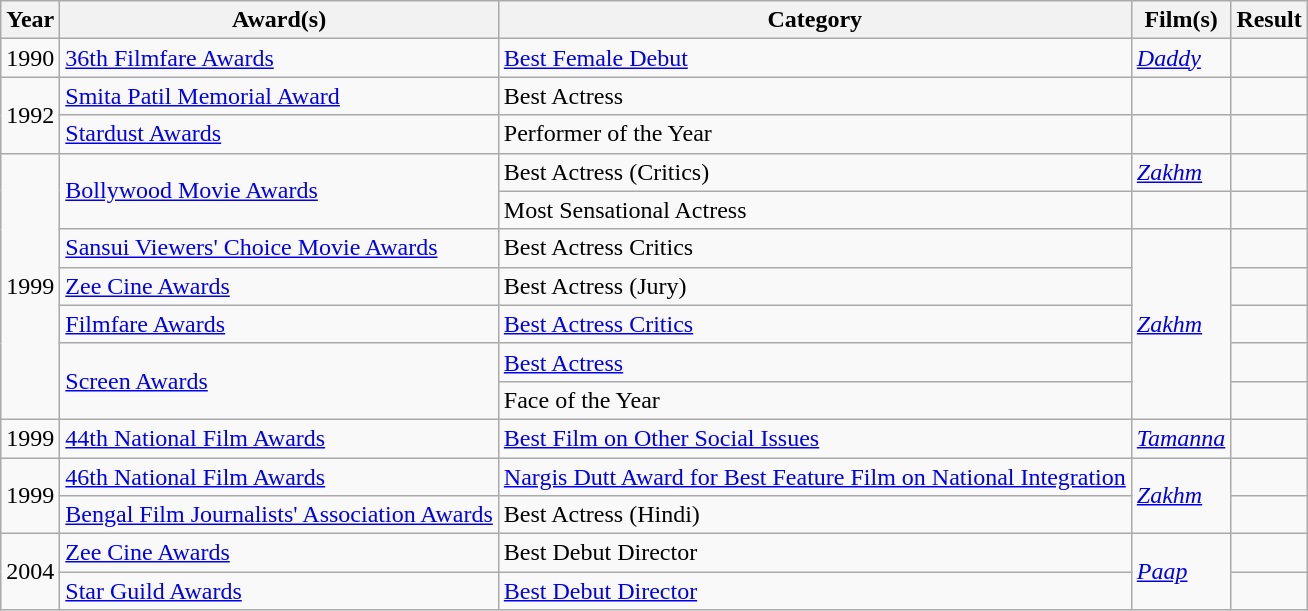<table class="wikitable sortable">
<tr>
<th>Year</th>
<th>Award(s)</th>
<th>Category</th>
<th>Film(s)</th>
<th>Result</th>
</tr>
<tr>
<td>1990</td>
<td><a href='#'>36th Filmfare Awards</a></td>
<td><a href='#'>Best Female Debut</a></td>
<td><em><a href='#'>Daddy</a></em></td>
<td></td>
</tr>
<tr>
<td rowspan=2>1992</td>
<td><a href='#'>Smita Patil Memorial Award</a></td>
<td>Best Actress</td>
<td></td>
<td></td>
</tr>
<tr>
<td><a href='#'>Stardust Awards</a></td>
<td>Performer of the Year</td>
<td></td>
<td></td>
</tr>
<tr>
<td rowspan=7>1999</td>
<td rowspan=2><a href='#'>Bollywood Movie Awards</a></td>
<td>Best Actress (Critics)</td>
<td><em><a href='#'>Zakhm</a></em></td>
<td></td>
</tr>
<tr>
<td>Most Sensational Actress</td>
<td></td>
<td></td>
</tr>
<tr>
<td><a href='#'>Sansui Viewers' Choice Movie Awards</a></td>
<td>Best Actress Critics</td>
<td rowspan=5><em><a href='#'>Zakhm</a></em></td>
<td></td>
</tr>
<tr>
<td><a href='#'>Zee Cine Awards</a></td>
<td>Best Actress (Jury)</td>
<td></td>
</tr>
<tr>
<td><a href='#'>Filmfare Awards</a></td>
<td><a href='#'>Best Actress Critics</a></td>
<td></td>
</tr>
<tr>
<td rowspan=2><a href='#'>Screen Awards</a></td>
<td><a href='#'>Best Actress</a></td>
<td></td>
</tr>
<tr>
<td>Face of the Year</td>
<td></td>
</tr>
<tr>
<td>1999</td>
<td><a href='#'>44th National Film Awards</a></td>
<td><a href='#'>Best Film on Other Social Issues</a></td>
<td><em><a href='#'>Tamanna</a></em></td>
<td></td>
</tr>
<tr>
<td rowspan="2">1999</td>
<td><a href='#'>46th National Film Awards</a></td>
<td><a href='#'>Nargis Dutt Award for Best Feature Film on National Integration</a></td>
<td rowspan="2"><em><a href='#'>Zakhm</a></em></td>
<td></td>
</tr>
<tr>
<td><a href='#'>Bengal Film Journalists' Association Awards</a></td>
<td>Best Actress (Hindi)</td>
<td></td>
</tr>
<tr>
<td rowspan=2>2004</td>
<td><a href='#'>Zee Cine Awards</a></td>
<td>Best Debut Director</td>
<td rowspan=2><em><a href='#'>Paap</a></em></td>
<td></td>
</tr>
<tr>
<td><a href='#'>Star Guild Awards</a></td>
<td><a href='#'>Best Debut Director</a></td>
<td></td>
</tr>
</table>
